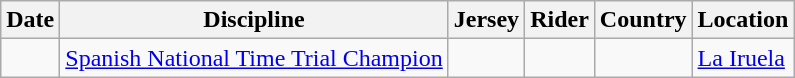<table class="wikitable">
<tr>
<th>Date</th>
<th>Discipline</th>
<th>Jersey</th>
<th>Rider</th>
<th>Country</th>
<th>Location</th>
</tr>
<tr>
<td></td>
<td><a href='#'>Spanish National Time Trial Champion</a></td>
<td></td>
<td></td>
<td></td>
<td><a href='#'>La Iruela</a></td>
</tr>
</table>
